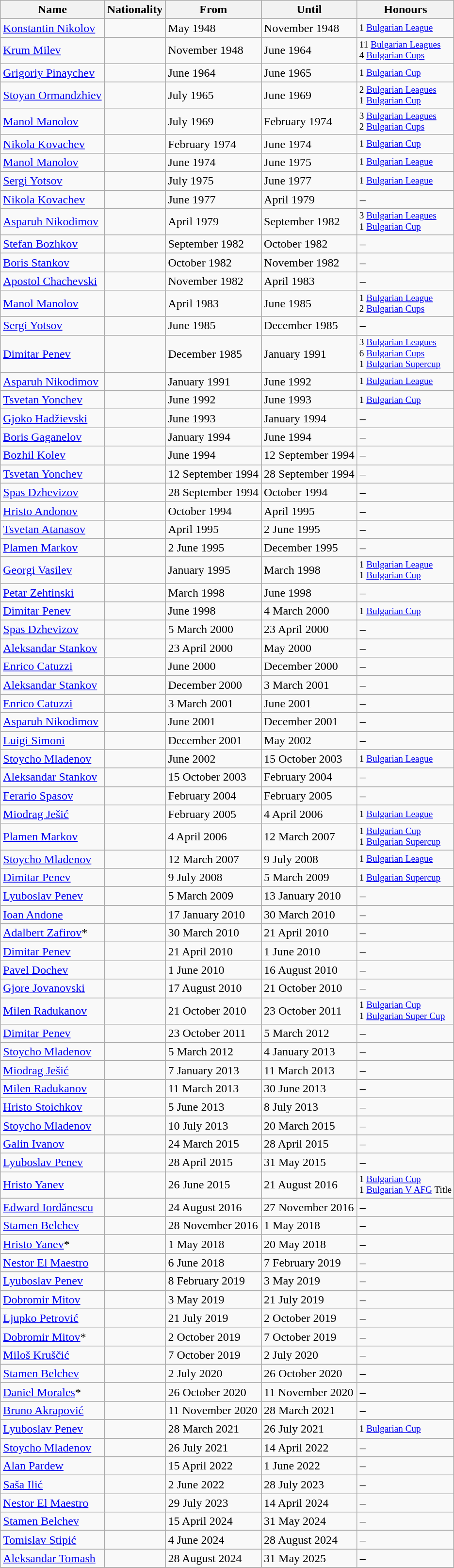<table class="wikitable">
<tr>
<th>Name</th>
<th>Nationality</th>
<th>From</th>
<th>Until</th>
<th>Honours</th>
</tr>
<tr>
<td><a href='#'>Konstantin Nikolov</a></td>
<td></td>
<td>May 1948</td>
<td>November 1948</td>
<td style="font-size: 80%">1 <a href='#'>Bulgarian League</a></td>
</tr>
<tr>
<td><a href='#'>Krum Milev</a></td>
<td></td>
<td>November 1948</td>
<td>June 1964</td>
<td style="font-size: 80%">11 <a href='#'>Bulgarian Leagues</a><br> 4 <a href='#'>Bulgarian Cups</a></td>
</tr>
<tr>
<td><a href='#'>Grigoriy Pinaychev</a></td>
<td></td>
<td>June 1964</td>
<td>June 1965</td>
<td style="font-size: 80%">1 <a href='#'>Bulgarian Cup</a></td>
</tr>
<tr>
<td><a href='#'>Stoyan Ormandzhiev</a></td>
<td></td>
<td>July 1965</td>
<td>June 1969</td>
<td style="font-size: 80%">2 <a href='#'>Bulgarian Leagues</a><br> 1 <a href='#'>Bulgarian Cup</a></td>
</tr>
<tr>
<td><a href='#'>Manol Manolov</a></td>
<td></td>
<td>July 1969</td>
<td>February 1974</td>
<td style="font-size: 80%">3 <a href='#'>Bulgarian Leagues</a><br> 2 <a href='#'>Bulgarian Cups</a></td>
</tr>
<tr>
<td><a href='#'>Nikola Kovachev</a></td>
<td></td>
<td>February 1974</td>
<td>June 1974</td>
<td style="font-size: 80%">1 <a href='#'>Bulgarian Cup</a></td>
</tr>
<tr>
<td><a href='#'>Manol Manolov</a></td>
<td></td>
<td>June 1974</td>
<td>June 1975</td>
<td style="font-size: 80%">1 <a href='#'>Bulgarian League</a></td>
</tr>
<tr>
<td><a href='#'>Sergi Yotsov</a></td>
<td></td>
<td>July 1975</td>
<td>June 1977</td>
<td style="font-size: 80%">1 <a href='#'>Bulgarian League</a></td>
</tr>
<tr>
<td><a href='#'>Nikola Kovachev</a></td>
<td></td>
<td>June 1977</td>
<td>April 1979</td>
<td>–</td>
</tr>
<tr>
<td><a href='#'>Asparuh Nikodimov</a></td>
<td></td>
<td>April 1979</td>
<td>September 1982</td>
<td style="font-size: 80%">3 <a href='#'>Bulgarian Leagues</a><br> 1 <a href='#'>Bulgarian Cup</a></td>
</tr>
<tr>
<td><a href='#'>Stefan Bozhkov</a></td>
<td></td>
<td>September 1982</td>
<td>October 1982</td>
<td>–</td>
</tr>
<tr>
<td><a href='#'>Boris Stankov</a></td>
<td></td>
<td>October 1982</td>
<td>November 1982</td>
<td>–</td>
</tr>
<tr>
<td><a href='#'>Apostol Chachevski</a></td>
<td></td>
<td>November 1982</td>
<td>April 1983</td>
<td>–</td>
</tr>
<tr>
<td><a href='#'>Manol Manolov</a></td>
<td></td>
<td>April 1983</td>
<td>June 1985</td>
<td style="font-size: 80%">1 <a href='#'>Bulgarian League</a><br> 2 <a href='#'>Bulgarian Cups</a></td>
</tr>
<tr>
<td><a href='#'>Sergi Yotsov</a></td>
<td></td>
<td>June 1985</td>
<td>December 1985</td>
<td>–</td>
</tr>
<tr>
<td><a href='#'>Dimitar Penev</a></td>
<td></td>
<td>December 1985</td>
<td>January 1991</td>
<td style="font-size: 80%">3 <a href='#'>Bulgarian Leagues</a><br> 6 <a href='#'>Bulgarian Cups</a><br> 1 <a href='#'>Bulgarian Supercup</a></td>
</tr>
<tr>
<td><a href='#'>Asparuh Nikodimov</a></td>
<td></td>
<td>January 1991</td>
<td>June 1992</td>
<td style="font-size: 80%">1 <a href='#'>Bulgarian League</a></td>
</tr>
<tr>
<td><a href='#'>Tsvetan Yonchev</a></td>
<td></td>
<td>June 1992</td>
<td>June 1993</td>
<td style="font-size: 80%">1 <a href='#'>Bulgarian Cup</a></td>
</tr>
<tr>
<td><a href='#'>Gjoko Hadžievski</a></td>
<td></td>
<td>June 1993</td>
<td>January 1994</td>
<td>–</td>
</tr>
<tr>
<td><a href='#'>Boris Gaganelov</a></td>
<td></td>
<td>January 1994</td>
<td>June 1994</td>
<td>–</td>
</tr>
<tr>
<td><a href='#'>Bozhil Kolev</a></td>
<td></td>
<td>June 1994</td>
<td>12 September 1994</td>
<td>–</td>
</tr>
<tr>
<td><a href='#'>Tsvetan Yonchev</a></td>
<td></td>
<td>12 September 1994</td>
<td>28 September 1994</td>
<td>–</td>
</tr>
<tr>
<td><a href='#'>Spas Dzhevizov</a></td>
<td></td>
<td>28 September 1994</td>
<td>October 1994</td>
<td>–</td>
</tr>
<tr>
<td><a href='#'>Hristo Andonov</a></td>
<td></td>
<td>October 1994</td>
<td>April 1995</td>
<td>–</td>
</tr>
<tr>
<td><a href='#'>Tsvetan Atanasov</a></td>
<td></td>
<td>April 1995</td>
<td>2 June 1995</td>
<td>–</td>
</tr>
<tr>
<td><a href='#'>Plamen Markov</a></td>
<td></td>
<td>2 June 1995</td>
<td>December 1995</td>
<td>–</td>
</tr>
<tr>
<td><a href='#'>Georgi Vasilev</a></td>
<td></td>
<td>January 1995</td>
<td>March 1998</td>
<td style="font-size: 80%">1 <a href='#'>Bulgarian League</a><br> 1 <a href='#'>Bulgarian Cup</a></td>
</tr>
<tr>
<td><a href='#'>Petar Zehtinski</a></td>
<td></td>
<td>March 1998</td>
<td>June 1998</td>
<td>–</td>
</tr>
<tr>
<td><a href='#'>Dimitar Penev</a></td>
<td></td>
<td>June 1998</td>
<td>4 March 2000</td>
<td style="font-size: 80%">1 <a href='#'>Bulgarian Cup</a></td>
</tr>
<tr>
<td><a href='#'>Spas Dzhevizov</a></td>
<td></td>
<td>5 March 2000</td>
<td>23 April 2000</td>
<td>–</td>
</tr>
<tr>
<td><a href='#'>Aleksandar Stankov</a></td>
<td></td>
<td>23 April 2000</td>
<td>May 2000</td>
<td>–</td>
</tr>
<tr>
<td><a href='#'>Enrico Catuzzi</a></td>
<td></td>
<td>June 2000</td>
<td>December 2000</td>
<td>–</td>
</tr>
<tr>
<td><a href='#'>Aleksandar Stankov</a></td>
<td></td>
<td>December 2000</td>
<td>3 March 2001</td>
<td>–</td>
</tr>
<tr>
<td><a href='#'>Enrico Catuzzi</a></td>
<td></td>
<td>3 March 2001</td>
<td>June 2001</td>
<td>–</td>
</tr>
<tr>
<td><a href='#'>Asparuh Nikodimov</a></td>
<td></td>
<td>June 2001</td>
<td>December 2001</td>
<td>–</td>
</tr>
<tr>
<td><a href='#'>Luigi Simoni</a></td>
<td></td>
<td>December 2001</td>
<td>May 2002</td>
<td>–</td>
</tr>
<tr>
<td><a href='#'>Stoycho Mladenov</a></td>
<td></td>
<td>June 2002</td>
<td>15 October 2003</td>
<td style="font-size: 80%">1 <a href='#'>Bulgarian League</a></td>
</tr>
<tr>
<td><a href='#'>Aleksandar Stankov</a></td>
<td></td>
<td>15 October 2003</td>
<td>February 2004</td>
<td>–</td>
</tr>
<tr>
<td><a href='#'>Ferario Spasov</a></td>
<td></td>
<td>February 2004</td>
<td>February 2005</td>
<td>–</td>
</tr>
<tr>
<td><a href='#'>Miodrag Ješić</a></td>
<td></td>
<td>February 2005</td>
<td>4 April 2006</td>
<td style="font-size: 80%">1 <a href='#'>Bulgarian League</a></td>
</tr>
<tr>
<td><a href='#'>Plamen Markov</a></td>
<td></td>
<td>4 April 2006</td>
<td>12 March 2007</td>
<td style="font-size: 80%">1 <a href='#'>Bulgarian Cup</a><br> 1 <a href='#'>Bulgarian Supercup</a></td>
</tr>
<tr>
<td><a href='#'>Stoycho Mladenov</a></td>
<td></td>
<td>12 March 2007</td>
<td>9 July 2008</td>
<td style="font-size: 80%">1 <a href='#'>Bulgarian League</a></td>
</tr>
<tr>
<td><a href='#'>Dimitar Penev</a></td>
<td></td>
<td>9 July 2008</td>
<td>5 March 2009</td>
<td style="font-size: 80%">1 <a href='#'>Bulgarian Supercup</a></td>
</tr>
<tr>
<td><a href='#'>Lyuboslav Penev</a></td>
<td></td>
<td>5 March 2009</td>
<td>13 January 2010</td>
<td>–</td>
</tr>
<tr>
<td><a href='#'>Ioan Andone</a></td>
<td></td>
<td>17 January 2010</td>
<td>30 March 2010</td>
<td>–</td>
</tr>
<tr>
<td><a href='#'>Adalbert Zafirov</a>*</td>
<td></td>
<td>30 March 2010</td>
<td>21 April 2010</td>
<td>–</td>
</tr>
<tr>
<td><a href='#'>Dimitar Penev</a></td>
<td></td>
<td>21 April 2010</td>
<td>1 June 2010</td>
<td>–</td>
</tr>
<tr>
<td><a href='#'>Pavel Dochev</a></td>
<td></td>
<td>1 June 2010</td>
<td>16 August 2010</td>
<td>–</td>
</tr>
<tr>
<td><a href='#'>Gjore Jovanovski</a></td>
<td></td>
<td>17 August 2010</td>
<td>21 October 2010</td>
<td>–</td>
</tr>
<tr>
<td><a href='#'>Milen Radukanov</a></td>
<td></td>
<td>21 October 2010</td>
<td>23 October 2011</td>
<td style="font-size: 80%">1 <a href='#'>Bulgarian Cup</a><br>1 <a href='#'>Bulgarian Super Cup</a></td>
</tr>
<tr>
<td><a href='#'>Dimitar Penev</a></td>
<td></td>
<td>23 October 2011</td>
<td>5 March 2012</td>
<td>–</td>
</tr>
<tr>
<td><a href='#'>Stoycho Mladenov</a></td>
<td></td>
<td>5 March 2012</td>
<td>4 January 2013</td>
<td>–</td>
</tr>
<tr>
<td><a href='#'>Miodrag Ješić</a></td>
<td></td>
<td>7 January 2013</td>
<td>11 March 2013</td>
<td>–</td>
</tr>
<tr>
<td><a href='#'>Milen Radukanov</a></td>
<td></td>
<td>11 March 2013</td>
<td>30 June 2013</td>
<td>–</td>
</tr>
<tr>
<td><a href='#'>Hristo Stoichkov</a></td>
<td></td>
<td>5 June 2013</td>
<td>8 July 2013</td>
<td>–</td>
</tr>
<tr>
<td><a href='#'>Stoycho Mladenov</a></td>
<td></td>
<td>10 July 2013</td>
<td>20 March 2015</td>
<td>–</td>
</tr>
<tr>
<td><a href='#'>Galin Ivanov</a></td>
<td></td>
<td>24 March 2015</td>
<td>28 April 2015</td>
<td>–</td>
</tr>
<tr>
<td><a href='#'>Lyuboslav Penev</a></td>
<td></td>
<td>28 April 2015</td>
<td>31 May 2015</td>
<td>–</td>
</tr>
<tr>
<td><a href='#'>Hristo Yanev</a></td>
<td></td>
<td>26 June 2015</td>
<td>21 August 2016</td>
<td style="font-size: 80%">1 <a href='#'>Bulgarian Cup</a><br>1 <a href='#'>Bulgarian V AFG</a> Title</td>
</tr>
<tr>
<td><a href='#'>Edward Iordănescu</a></td>
<td></td>
<td>24 August 2016</td>
<td>27 November 2016</td>
<td>–</td>
</tr>
<tr>
<td><a href='#'>Stamen Belchev</a></td>
<td></td>
<td>28 November 2016</td>
<td>1 May 2018</td>
<td>–</td>
</tr>
<tr>
<td><a href='#'>Hristo Yanev</a>*</td>
<td></td>
<td>1 May 2018</td>
<td>20 May 2018</td>
<td>–</td>
</tr>
<tr>
<td><a href='#'>Nestor El Maestro</a></td>
<td></td>
<td>6 June 2018</td>
<td>7 February 2019</td>
<td>–</td>
</tr>
<tr>
<td><a href='#'>Lyuboslav Penev</a></td>
<td></td>
<td>8 February 2019</td>
<td>3 May 2019</td>
<td>–</td>
</tr>
<tr>
<td><a href='#'>Dobromir Mitov</a></td>
<td></td>
<td>3 May 2019</td>
<td>21 July 2019</td>
<td>–</td>
</tr>
<tr>
<td><a href='#'>Ljupko Petrović</a></td>
<td></td>
<td>21 July 2019</td>
<td>2 October 2019</td>
<td>–</td>
</tr>
<tr>
<td><a href='#'>Dobromir Mitov</a>*</td>
<td></td>
<td>2 October 2019</td>
<td>7 October 2019</td>
<td>–</td>
</tr>
<tr>
<td><a href='#'>Miloš Kruščić</a></td>
<td></td>
<td>7 October 2019</td>
<td>2 July 2020</td>
<td>–</td>
</tr>
<tr>
<td><a href='#'>Stamen Belchev</a></td>
<td></td>
<td>2 July 2020</td>
<td>26 October 2020</td>
<td>–</td>
</tr>
<tr>
<td><a href='#'>Daniel Morales</a>*</td>
<td></td>
<td>26 October 2020</td>
<td>11 November 2020</td>
<td>–</td>
</tr>
<tr>
<td><a href='#'>Bruno Akrapović</a></td>
<td></td>
<td>11 November 2020</td>
<td>28 March 2021</td>
<td>–</td>
</tr>
<tr>
<td><a href='#'>Lyuboslav Penev</a></td>
<td></td>
<td>28 March 2021</td>
<td>26 July 2021</td>
<td style="font-size: 80%">1 <a href='#'>Bulgarian Cup</a></td>
</tr>
<tr>
<td><a href='#'>Stoycho Mladenov</a></td>
<td></td>
<td>26 July 2021</td>
<td>14 April 2022</td>
<td>–</td>
</tr>
<tr>
<td><a href='#'>Alan Pardew</a></td>
<td></td>
<td>15 April 2022</td>
<td>1 June 2022</td>
<td>–</td>
</tr>
<tr>
<td><a href='#'>Saša Ilić</a></td>
<td></td>
<td>2 June 2022</td>
<td>28 July 2023</td>
<td>–</td>
</tr>
<tr>
<td><a href='#'>Nestor El Maestro</a></td>
<td></td>
<td>29 July 2023</td>
<td>14 April 2024</td>
<td>–</td>
</tr>
<tr>
<td><a href='#'>Stamen Belchev</a></td>
<td></td>
<td>15 April 2024</td>
<td>31 May 2024</td>
<td>–</td>
</tr>
<tr>
<td><a href='#'>Tomislav Stipić</a></td>
<td></td>
<td>4 June 2024</td>
<td>28 August 2024</td>
<td>–</td>
</tr>
<tr>
<td><a href='#'>Aleksandar Tomash</a></td>
<td></td>
<td>28 August 2024</td>
<td>31 May 2025</td>
<td>–</td>
</tr>
<tr>
</tr>
</table>
